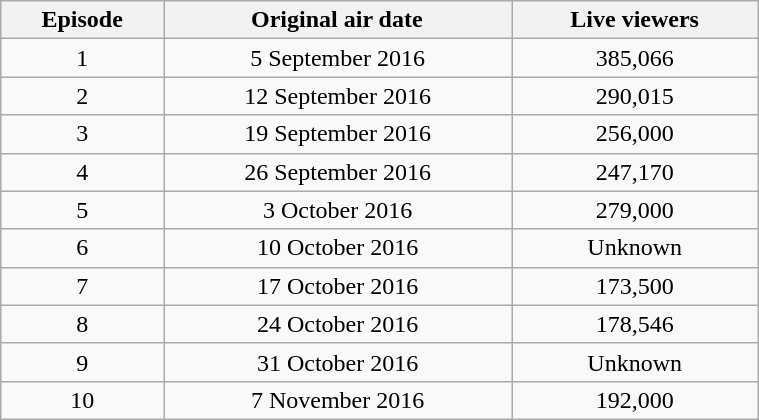<table class="wikitable" width="40%">
<tr>
<th>Episode</th>
<th>Original air date </th>
<th>Live viewers</th>
</tr>
<tr>
<td align="center">1</td>
<td align="center">5 September 2016</td>
<td align="center">385,066</td>
</tr>
<tr>
<td align="center">2</td>
<td align="center">12 September 2016</td>
<td align="center">290,015</td>
</tr>
<tr>
<td align="center">3</td>
<td align="center">19 September 2016</td>
<td align="center">256,000</td>
</tr>
<tr>
<td align="center">4</td>
<td align="center">26 September 2016</td>
<td align="center">247,170</td>
</tr>
<tr>
<td align="center">5</td>
<td align="center">3 October 2016</td>
<td align="center">279,000</td>
</tr>
<tr>
<td align="center">6</td>
<td align="center">10 October 2016</td>
<td align="center">Unknown</td>
</tr>
<tr>
<td align="center">7</td>
<td align="center">17 October 2016</td>
<td align="center">173,500</td>
</tr>
<tr>
<td align="center">8</td>
<td align="center">24 October 2016</td>
<td align="center">178,546</td>
</tr>
<tr>
<td align="center">9</td>
<td align="center">31 October 2016</td>
<td align="center">Unknown</td>
</tr>
<tr>
<td align="center">10</td>
<td align="center">7 November 2016</td>
<td align="center">192,000</td>
</tr>
</table>
